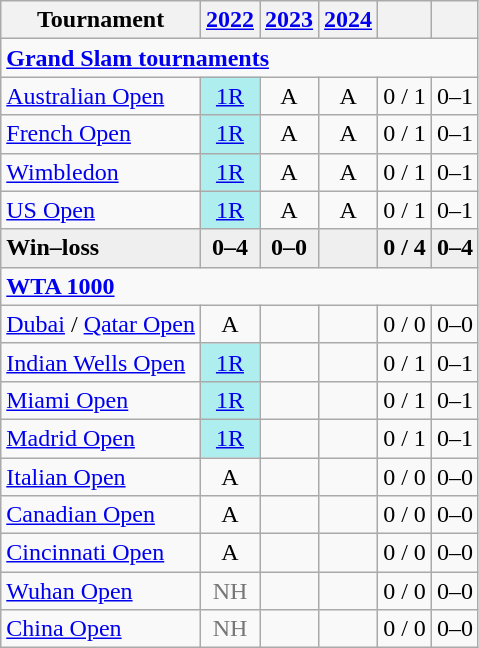<table class="wikitable" style=text-align:center>
<tr>
<th>Tournament</th>
<th><a href='#'>2022</a></th>
<th><a href='#'>2023</a></th>
<th><a href='#'>2024</a></th>
<th></th>
<th></th>
</tr>
<tr>
<td colspan="7" align="left"><strong><a href='#'>Grand Slam tournaments</a></strong></td>
</tr>
<tr>
<td align=left><a href='#'>Australian Open</a></td>
<td bgcolor=#afeeee><a href='#'>1R</a></td>
<td>A</td>
<td>A</td>
<td>0 / 1</td>
<td>0–1</td>
</tr>
<tr>
<td align=left><a href='#'>French Open</a></td>
<td bgcolor=#afeeee><a href='#'>1R</a></td>
<td>A</td>
<td>A</td>
<td>0 / 1</td>
<td>0–1</td>
</tr>
<tr>
<td align=left><a href='#'>Wimbledon</a></td>
<td bgcolor=#afeeee><a href='#'>1R</a></td>
<td>A</td>
<td>A</td>
<td>0 / 1</td>
<td>0–1</td>
</tr>
<tr>
<td align=left><a href='#'>US Open</a></td>
<td bgcolor=afeeee><a href='#'>1R</a></td>
<td>A</td>
<td>A</td>
<td>0 / 1</td>
<td>0–1</td>
</tr>
<tr style=background:#efefef;font-weight:bold>
<td align=left>Win–loss</td>
<td>0–4</td>
<td>0–0</td>
<td></td>
<td>0 / 4</td>
<td>0–4</td>
</tr>
<tr>
<td colspan="7" align="left"><strong><a href='#'>WTA 1000</a></strong></td>
</tr>
<tr>
<td align=left><a href='#'>Dubai</a> / <a href='#'>Qatar Open</a></td>
<td>A</td>
<td></td>
<td></td>
<td>0 / 0</td>
<td>0–0</td>
</tr>
<tr>
<td align=left><a href='#'>Indian Wells Open</a></td>
<td bgcolor=#afeeee><a href='#'>1R</a></td>
<td></td>
<td></td>
<td>0 / 1</td>
<td>0–1</td>
</tr>
<tr>
<td align=left><a href='#'>Miami Open</a></td>
<td bgcolor=#afeeee><a href='#'>1R</a></td>
<td></td>
<td></td>
<td>0 / 1</td>
<td>0–1</td>
</tr>
<tr>
<td align=left><a href='#'>Madrid Open</a></td>
<td bgcolor=#afeeee><a href='#'>1R</a></td>
<td></td>
<td></td>
<td>0 / 1</td>
<td>0–1</td>
</tr>
<tr>
<td align=left><a href='#'>Italian Open</a></td>
<td>A</td>
<td></td>
<td></td>
<td>0 / 0</td>
<td>0–0</td>
</tr>
<tr>
<td align=left><a href='#'>Canadian Open</a></td>
<td>A</td>
<td></td>
<td></td>
<td>0 / 0</td>
<td>0–0</td>
</tr>
<tr>
<td align=left><a href='#'>Cincinnati Open</a></td>
<td>A</td>
<td></td>
<td></td>
<td>0 / 0</td>
<td>0–0</td>
</tr>
<tr>
<td align=left><a href='#'>Wuhan Open</a></td>
<td style=color:#767676>NH</td>
<td></td>
<td></td>
<td>0 / 0</td>
<td>0–0</td>
</tr>
<tr>
<td align=left><a href='#'>China Open</a></td>
<td style=color:#767676>NH</td>
<td></td>
<td></td>
<td>0 / 0</td>
<td>0–0</td>
</tr>
</table>
